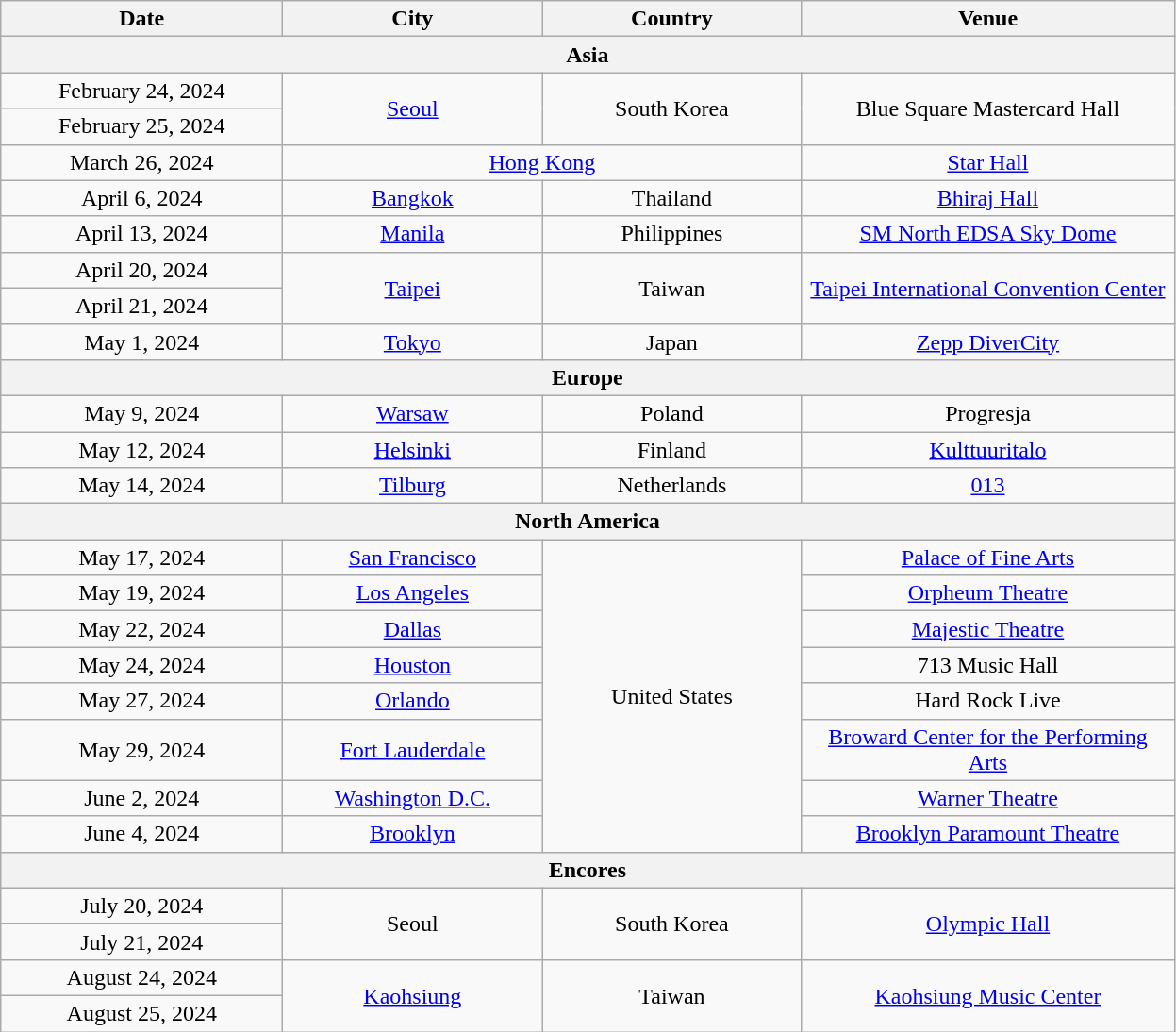<table class="wikitable plainrowheaders" style="text-align:center">
<tr>
<th scope="col" style="width:12em">Date</th>
<th scope="col" style="width:11em">City</th>
<th scope="col" style="width:11em">Country</th>
<th scope="col" style="width:16em">Venue</th>
</tr>
<tr>
<th colspan="4">Asia</th>
</tr>
<tr>
<td>February 24, 2024</td>
<td rowspan="2"><a href='#'>Seoul</a></td>
<td rowspan="2">South Korea</td>
<td rowspan="2">Blue Square Mastercard Hall</td>
</tr>
<tr>
<td>February 25, 2024</td>
</tr>
<tr>
<td>March 26, 2024</td>
<td colspan="2"><a href='#'>Hong Kong</a></td>
<td><a href='#'>Star Hall</a></td>
</tr>
<tr>
<td>April 6, 2024</td>
<td><a href='#'>Bangkok</a></td>
<td>Thailand</td>
<td><a href='#'>Bhiraj Hall</a></td>
</tr>
<tr>
<td>April 13, 2024</td>
<td><a href='#'>Manila</a></td>
<td>Philippines</td>
<td><a href='#'>SM North EDSA Sky Dome</a></td>
</tr>
<tr>
<td>April 20, 2024</td>
<td rowspan="2"><a href='#'>Taipei</a></td>
<td rowspan="2">Taiwan</td>
<td rowspan="2"><a href='#'>Taipei International Convention Center</a></td>
</tr>
<tr>
<td>April 21, 2024</td>
</tr>
<tr>
<td>May 1, 2024</td>
<td><a href='#'>Tokyo</a></td>
<td>Japan</td>
<td><a href='#'>Zepp DiverCity</a></td>
</tr>
<tr>
<th colspan="4">Europe</th>
</tr>
<tr>
<td>May 9, 2024</td>
<td><a href='#'>Warsaw</a></td>
<td>Poland</td>
<td>Progresja</td>
</tr>
<tr>
<td>May 12, 2024</td>
<td><a href='#'>Helsinki</a></td>
<td>Finland</td>
<td><a href='#'>Kulttuuritalo</a></td>
</tr>
<tr>
<td>May 14, 2024</td>
<td><a href='#'>Tilburg</a></td>
<td>Netherlands</td>
<td><a href='#'>013</a></td>
</tr>
<tr>
<th colspan="4">North America</th>
</tr>
<tr>
<td>May 17, 2024</td>
<td><a href='#'>San Francisco</a></td>
<td rowspan="8">United States</td>
<td><a href='#'>Palace of Fine Arts</a></td>
</tr>
<tr>
<td>May 19, 2024</td>
<td><a href='#'>Los Angeles</a></td>
<td><a href='#'>Orpheum Theatre</a></td>
</tr>
<tr>
<td>May 22, 2024</td>
<td><a href='#'>Dallas</a></td>
<td><a href='#'>Majestic Theatre</a></td>
</tr>
<tr>
<td>May 24, 2024</td>
<td><a href='#'>Houston</a></td>
<td>713 Music Hall</td>
</tr>
<tr>
<td>May 27, 2024</td>
<td><a href='#'>Orlando</a></td>
<td>Hard Rock Live</td>
</tr>
<tr>
<td>May 29, 2024</td>
<td><a href='#'>Fort Lauderdale</a></td>
<td><a href='#'>Broward Center for the Performing Arts</a></td>
</tr>
<tr>
<td>June 2, 2024</td>
<td><a href='#'>Washington D.C.</a></td>
<td><a href='#'>Warner Theatre</a></td>
</tr>
<tr>
<td>June 4, 2024</td>
<td><a href='#'>Brooklyn</a></td>
<td><a href='#'>Brooklyn Paramount Theatre</a></td>
</tr>
<tr>
<th colspan="4">Encores</th>
</tr>
<tr>
<td>July 20, 2024</td>
<td rowspan="2">Seoul</td>
<td rowspan="2">South Korea</td>
<td rowspan="2"><a href='#'>Olympic Hall</a></td>
</tr>
<tr>
<td>July 21, 2024</td>
</tr>
<tr>
<td>August 24, 2024</td>
<td rowspan="2"><a href='#'>Kaohsiung</a></td>
<td rowspan="2">Taiwan</td>
<td rowspan="2"><a href='#'>Kaohsiung Music Center</a></td>
</tr>
<tr>
<td>August 25, 2024</td>
</tr>
</table>
